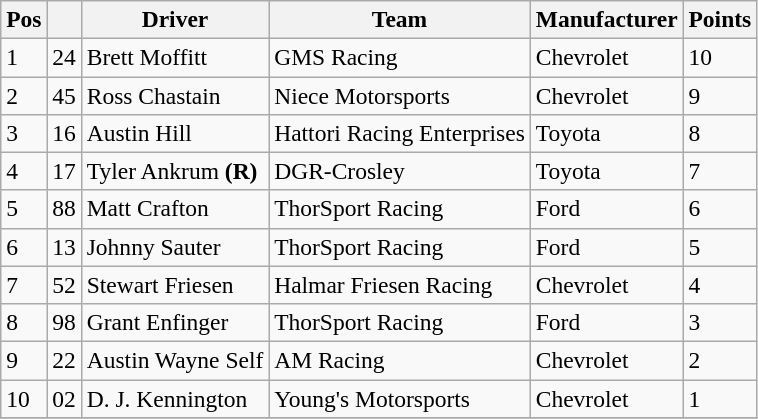<table class="wikitable" style="font-size:98%">
<tr>
<th>Pos</th>
<th></th>
<th>Driver</th>
<th>Team</th>
<th>Manufacturer</th>
<th>Points</th>
</tr>
<tr>
<td>1</td>
<td>24</td>
<td>Brett Moffitt</td>
<td>GMS Racing</td>
<td>Chevrolet</td>
<td>10</td>
</tr>
<tr>
<td>2</td>
<td>45</td>
<td>Ross Chastain</td>
<td>Niece Motorsports</td>
<td>Chevrolet</td>
<td>9</td>
</tr>
<tr>
<td>3</td>
<td>16</td>
<td>Austin Hill</td>
<td>Hattori Racing Enterprises</td>
<td>Toyota</td>
<td>8</td>
</tr>
<tr>
<td>4</td>
<td>17</td>
<td>Tyler Ankrum <strong>(R)</strong></td>
<td>DGR-Crosley</td>
<td>Toyota</td>
<td>7</td>
</tr>
<tr>
<td>5</td>
<td>88</td>
<td>Matt Crafton</td>
<td>ThorSport Racing</td>
<td>Ford</td>
<td>6</td>
</tr>
<tr>
<td>6</td>
<td>13</td>
<td>Johnny Sauter</td>
<td>ThorSport Racing</td>
<td>Ford</td>
<td>5</td>
</tr>
<tr>
<td>7</td>
<td>52</td>
<td>Stewart Friesen</td>
<td>Halmar Friesen Racing</td>
<td>Chevrolet</td>
<td>4</td>
</tr>
<tr>
<td>8</td>
<td>98</td>
<td>Grant Enfinger</td>
<td>ThorSport Racing</td>
<td>Ford</td>
<td>3</td>
</tr>
<tr>
<td>9</td>
<td>22</td>
<td>Austin Wayne Self</td>
<td>AM Racing</td>
<td>Chevrolet</td>
<td>2</td>
</tr>
<tr>
<td>10</td>
<td>02</td>
<td>D. J. Kennington</td>
<td>Young's Motorsports</td>
<td>Chevrolet</td>
<td>1</td>
</tr>
<tr>
</tr>
</table>
